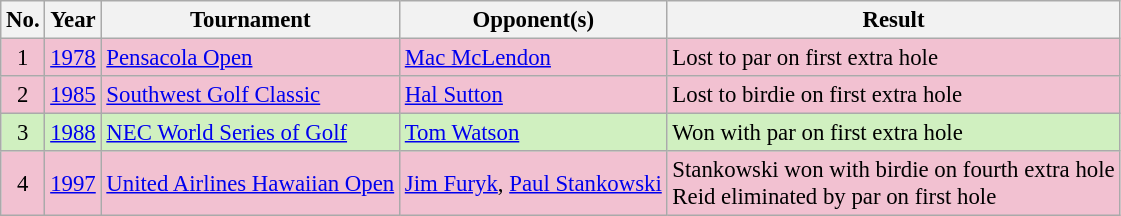<table class="wikitable" style="font-size:95%;">
<tr>
<th>No.</th>
<th>Year</th>
<th>Tournament</th>
<th>Opponent(s)</th>
<th>Result</th>
</tr>
<tr style="background:#F2C1D1;">
<td align=center>1</td>
<td><a href='#'>1978</a></td>
<td><a href='#'>Pensacola Open</a></td>
<td> <a href='#'>Mac McLendon</a></td>
<td>Lost to par on first extra hole</td>
</tr>
<tr style="background:#F2C1D1;">
<td align=center>2</td>
<td><a href='#'>1985</a></td>
<td><a href='#'>Southwest Golf Classic</a></td>
<td> <a href='#'>Hal Sutton</a></td>
<td>Lost to birdie on first extra hole</td>
</tr>
<tr style="background:#D0F0C0;">
<td align=center>3</td>
<td><a href='#'>1988</a></td>
<td><a href='#'>NEC World Series of Golf</a></td>
<td> <a href='#'>Tom Watson</a></td>
<td>Won with par on first extra hole</td>
</tr>
<tr style="background:#F2C1D1;">
<td align=center>4</td>
<td><a href='#'>1997</a></td>
<td><a href='#'>United Airlines Hawaiian Open</a></td>
<td> <a href='#'>Jim Furyk</a>,  <a href='#'>Paul Stankowski</a></td>
<td>Stankowski won with birdie on fourth extra hole<br>Reid eliminated by par on first hole</td>
</tr>
</table>
